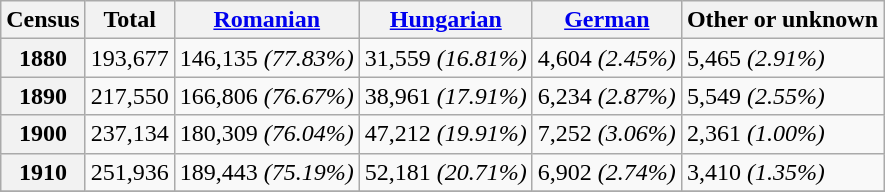<table class="wikitable">
<tr>
<th>Census</th>
<th>Total</th>
<th><a href='#'>Romanian</a></th>
<th><a href='#'>Hungarian</a></th>
<th><a href='#'>German</a></th>
<th>Other or unknown</th>
</tr>
<tr>
<th>1880</th>
<td>193,677</td>
<td>146,135 <em>(77.83%)</em></td>
<td>31,559 <em>(16.81%)</em></td>
<td>4,604 <em>(2.45%)</em></td>
<td>5,465 <em>(2.91%)</em></td>
</tr>
<tr>
<th>1890</th>
<td>217,550</td>
<td>166,806 <em>(76.67%)</em></td>
<td>38,961 <em>(17.91%)</em></td>
<td>6,234 <em>(2.87%)</em></td>
<td>5,549 <em>(2.55%)</em></td>
</tr>
<tr>
<th>1900</th>
<td>237,134</td>
<td>180,309 <em>(76.04%)</em></td>
<td>47,212 <em>(19.91%)</em></td>
<td>7,252 <em>(3.06%)</em></td>
<td>2,361 <em>(1.00%)</em></td>
</tr>
<tr>
<th>1910</th>
<td>251,936</td>
<td>189,443 <em>(75.19%)</em></td>
<td>52,181 <em>(20.71%)</em></td>
<td>6,902 <em>(2.74%)</em></td>
<td>3,410 <em>(1.35%)</em></td>
</tr>
<tr>
</tr>
</table>
